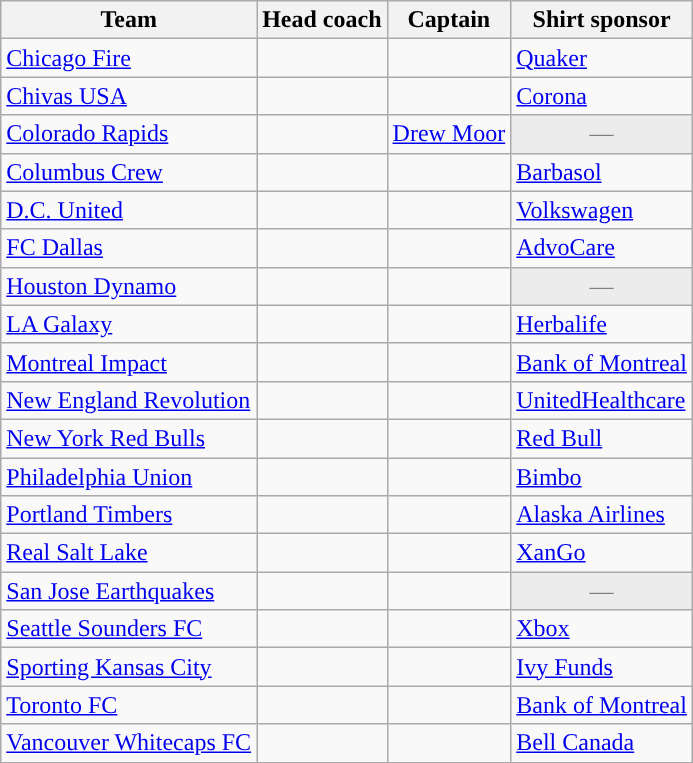<table class="wikitable sortable" style="text-align: left;">
<tr>
<th>Team</th>
<th>Head coach</th>
<th>Captain</th>
<th>Shirt sponsor</th>
</tr>
<tr>
<td><a href='#'>Chicago Fire</a></td>
<td> </td>
<td> </td>
<td><a href='#'>Quaker</a></td>
</tr>
<tr>
<td><a href='#'>Chivas USA</a></td>
<td> </td>
<td> </td>
<td><a href='#'>Corona</a></td>
</tr>
<tr>
<td><a href='#'>Colorado Rapids</a></td>
<td> </td>
<td> <a href='#'>Drew Moor</a></td>
<td align="center" style="background:#ececec; color:gray">—</td>
</tr>
<tr>
<td><a href='#'>Columbus Crew</a></td>
<td> </td>
<td> </td>
<td><a href='#'>Barbasol</a></td>
</tr>
<tr>
<td><a href='#'>D.C. United</a></td>
<td> </td>
<td> </td>
<td><a href='#'>Volkswagen</a></td>
</tr>
<tr>
<td><a href='#'>FC Dallas</a></td>
<td> </td>
<td> </td>
<td><a href='#'>AdvoCare</a></td>
</tr>
<tr>
<td><a href='#'>Houston Dynamo</a></td>
<td> </td>
<td> </td>
<td align="center" style="background:#ececec; color:gray">—</td>
</tr>
<tr>
<td><a href='#'>LA Galaxy</a></td>
<td> </td>
<td> </td>
<td><a href='#'>Herbalife</a></td>
</tr>
<tr>
<td><a href='#'>Montreal Impact</a></td>
<td> </td>
<td> </td>
<td><a href='#'>Bank of Montreal</a></td>
</tr>
<tr>
<td><a href='#'>New England Revolution</a></td>
<td> </td>
<td> </td>
<td><a href='#'>UnitedHealthcare</a></td>
</tr>
<tr>
<td><a href='#'>New York Red Bulls</a></td>
<td> </td>
<td> </td>
<td><a href='#'>Red Bull</a></td>
</tr>
<tr>
<td><a href='#'>Philadelphia Union</a></td>
<td> </td>
<td> </td>
<td><a href='#'>Bimbo</a></td>
</tr>
<tr>
<td><a href='#'>Portland Timbers</a></td>
<td> </td>
<td> </td>
<td><a href='#'>Alaska Airlines</a></td>
</tr>
<tr>
<td><a href='#'>Real Salt Lake</a></td>
<td> </td>
<td> </td>
<td><a href='#'>XanGo</a></td>
</tr>
<tr>
<td><a href='#'>San Jose Earthquakes</a></td>
<td> </td>
<td> </td>
<td align="center" style="background:#ececec; color:gray">—</td>
</tr>
<tr>
<td><a href='#'>Seattle Sounders FC</a></td>
<td> </td>
<td> </td>
<td><a href='#'>Xbox</a></td>
</tr>
<tr>
<td><a href='#'>Sporting Kansas City</a></td>
<td> </td>
<td> </td>
<td><a href='#'>Ivy Funds</a></td>
</tr>
<tr>
<td><a href='#'>Toronto FC</a></td>
<td> </td>
<td> </td>
<td><a href='#'>Bank of Montreal</a></td>
</tr>
<tr>
<td><a href='#'>Vancouver Whitecaps FC</a></td>
<td> </td>
<td> </td>
<td><a href='#'>Bell Canada</a></td>
</tr>
</table>
